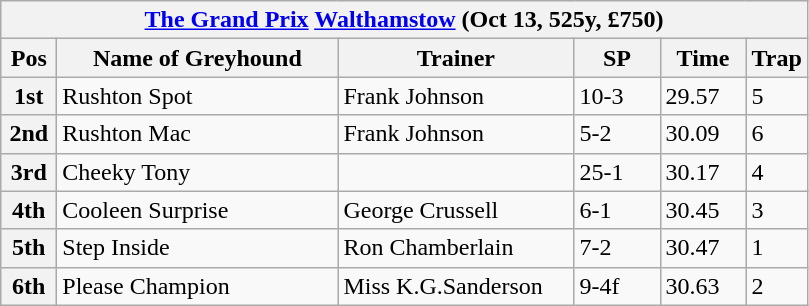<table class="wikitable">
<tr>
<th colspan="6"><a href='#'>The Grand Prix</a> <a href='#'>Walthamstow</a> (Oct 13, 525y, £750)</th>
</tr>
<tr>
<th width=30>Pos</th>
<th width=180>Name of Greyhound</th>
<th width=150>Trainer</th>
<th width=50>SP</th>
<th width=50>Time</th>
<th width=30>Trap</th>
</tr>
<tr>
<th>1st</th>
<td>Rushton Spot</td>
<td>Frank Johnson</td>
<td>10-3</td>
<td>29.57</td>
<td>5</td>
</tr>
<tr>
<th>2nd</th>
<td>Rushton Mac</td>
<td>Frank Johnson</td>
<td>5-2</td>
<td>30.09</td>
<td>6</td>
</tr>
<tr>
<th>3rd</th>
<td>Cheeky Tony</td>
<td></td>
<td>25-1</td>
<td>30.17</td>
<td>4</td>
</tr>
<tr>
<th>4th</th>
<td>Cooleen Surprise</td>
<td>George Crussell</td>
<td>6-1</td>
<td>30.45</td>
<td>3</td>
</tr>
<tr>
<th>5th</th>
<td>Step Inside</td>
<td>Ron Chamberlain</td>
<td>7-2</td>
<td>30.47</td>
<td>1</td>
</tr>
<tr>
<th>6th</th>
<td>Please Champion</td>
<td>Miss K.G.Sanderson</td>
<td>9-4f</td>
<td>30.63</td>
<td>2</td>
</tr>
</table>
